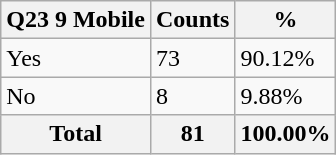<table class="wikitable sortable">
<tr>
<th>Q23 9 Mobile</th>
<th>Counts</th>
<th>%</th>
</tr>
<tr>
<td>Yes</td>
<td>73</td>
<td>90.12%</td>
</tr>
<tr>
<td>No</td>
<td>8</td>
<td>9.88%</td>
</tr>
<tr>
<th>Total</th>
<th>81</th>
<th>100.00%</th>
</tr>
</table>
